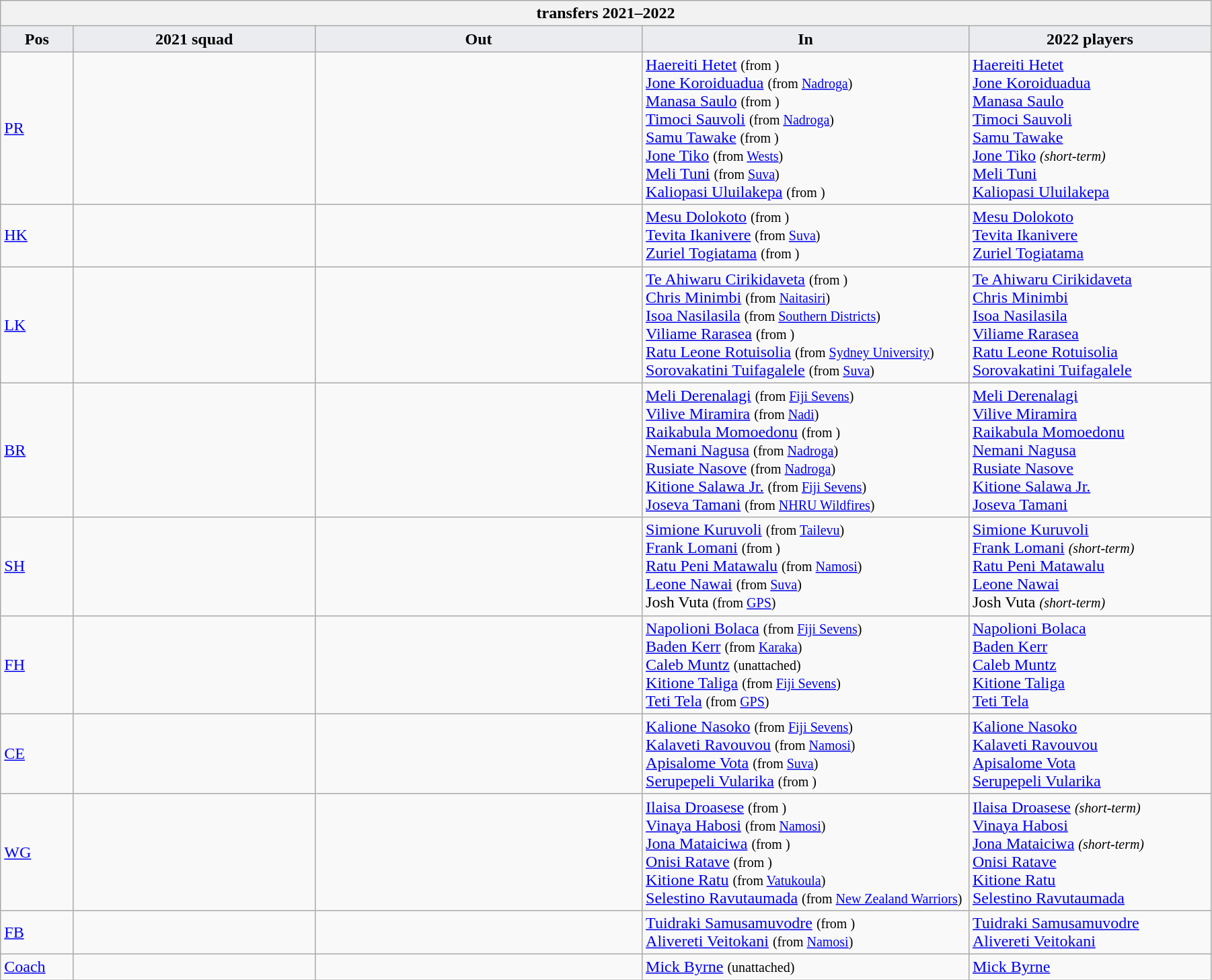<table class="wikitable" style="text-align: left; width:95%">
<tr>
<th colspan="100%"> transfers 2021–2022</th>
</tr>
<tr>
<th style="background:#ebecf0; width:6%;">Pos</th>
<th style="background:#ebecf0; width:20%;">2021 squad</th>
<th style="background:#ebecf0; width:27%;">Out</th>
<th style="background:#ebecf0; width:27%;">In</th>
<th style="background:#ebecf0; width:20%;">2022 players</th>
</tr>
<tr>
<td><a href='#'>PR</a></td>
<td> </td>
<td> </td>
<td>  <a href='#'>Haereiti Hetet</a> <small>(from )</small> <br>  <a href='#'>Jone Koroiduadua</a> <small>(from <a href='#'>Nadroga</a>)</small> <br>  <a href='#'>Manasa Saulo</a> <small>(from )</small> <br>  <a href='#'>Timoci Sauvoli</a> <small>(from <a href='#'>Nadroga</a>)</small> <br>  <a href='#'>Samu Tawake</a> <small>(from )</small> <br>  <a href='#'>Jone Tiko</a> <small>(from  <a href='#'>Wests</a>)</small> <br>  <a href='#'>Meli Tuni</a> <small>(from <a href='#'>Suva</a>)</small> <br>  <a href='#'>Kaliopasi Uluilakepa</a> <small>(from )</small></td>
<td> <a href='#'>Haereiti Hetet</a> <br> <a href='#'>Jone Koroiduadua</a> <br> <a href='#'>Manasa Saulo</a> <br> <a href='#'>Timoci Sauvoli</a> <br> <a href='#'>Samu Tawake</a> <br> <a href='#'>Jone Tiko</a> <small><em>(short-term)</em></small> <br> <a href='#'>Meli Tuni</a> <br> <a href='#'>Kaliopasi Uluilakepa</a></td>
</tr>
<tr>
<td><a href='#'>HK</a></td>
<td> </td>
<td> </td>
<td>  <a href='#'>Mesu Dolokoto</a> <small>(from )</small> <br>  <a href='#'>Tevita Ikanivere</a> <small>(from <a href='#'>Suva</a>)</small> <br>  <a href='#'>Zuriel Togiatama</a> <small>(from )</small></td>
<td> <a href='#'>Mesu Dolokoto</a> <br> <a href='#'>Tevita Ikanivere</a> <br> <a href='#'>Zuriel Togiatama</a></td>
</tr>
<tr>
<td><a href='#'>LK</a></td>
<td> </td>
<td> </td>
<td>  <a href='#'>Te Ahiwaru Cirikidaveta</a> <small>(from )</small> <br>  <a href='#'>Chris Minimbi</a> <small>(from <a href='#'>Naitasiri</a>)</small> <br>  <a href='#'>Isoa Nasilasila</a> <small>(from  <a href='#'>Southern Districts</a>)</small> <br>  <a href='#'>Viliame Rarasea</a> <small>(from )</small> <br>  <a href='#'>Ratu Leone Rotuisolia</a> <small>(from  <a href='#'>Sydney University</a>)</small> <br>  <a href='#'>Sorovakatini Tuifagalele</a> <small>(from <a href='#'>Suva</a>)</small></td>
<td> <a href='#'>Te Ahiwaru Cirikidaveta</a> <br> <a href='#'>Chris Minimbi</a> <br> <a href='#'>Isoa Nasilasila</a> <br> <a href='#'>Viliame Rarasea</a> <br> <a href='#'>Ratu Leone Rotuisolia</a> <br> <a href='#'>Sorovakatini Tuifagalele</a></td>
</tr>
<tr>
<td><a href='#'>BR</a></td>
<td> </td>
<td> </td>
<td>  <a href='#'>Meli Derenalagi</a> <small>(from <a href='#'>Fiji Sevens</a>)</small> <br>  <a href='#'>Vilive Miramira</a> <small>(from <a href='#'>Nadi</a>)</small> <br>  <a href='#'>Raikabula Momoedonu</a> <small>(from )</small> <br>  <a href='#'>Nemani Nagusa</a> <small>(from <a href='#'>Nadroga</a>)</small> <br>  <a href='#'>Rusiate Nasove</a> <small>(from <a href='#'>Nadroga</a>)</small> <br>  <a href='#'>Kitione Salawa Jr.</a> <small>(from <a href='#'>Fiji Sevens</a>)</small> <br>  <a href='#'>Joseva Tamani</a> <small>(from  <a href='#'>NHRU Wildfires</a>)</small></td>
<td> <a href='#'>Meli Derenalagi</a> <br> <a href='#'>Vilive Miramira</a> <br> <a href='#'>Raikabula Momoedonu</a> <br> <a href='#'>Nemani Nagusa</a> <br> <a href='#'>Rusiate Nasove</a> <br> <a href='#'>Kitione Salawa Jr.</a> <br> <a href='#'>Joseva Tamani</a></td>
</tr>
<tr>
<td><a href='#'>SH</a></td>
<td> </td>
<td> </td>
<td>  <a href='#'>Simione Kuruvoli</a> <small>(from <a href='#'>Tailevu</a>)</small> <br>  <a href='#'>Frank Lomani</a> <small>(from )</small> <br>  <a href='#'>Ratu Peni Matawalu</a> <small>(from <a href='#'>Namosi</a>)</small> <br>  <a href='#'>Leone Nawai</a> <small>(from <a href='#'>Suva</a>)</small> <br>  Josh Vuta <small>(from  <a href='#'>GPS</a>)</small></td>
<td> <a href='#'>Simione Kuruvoli</a> <br> <a href='#'>Frank Lomani</a> <small><em>(short-term)</em></small> <br> <a href='#'>Ratu Peni Matawalu</a> <br> <a href='#'>Leone Nawai</a> <br> Josh Vuta <small><em>(short-term)</em></small></td>
</tr>
<tr>
<td><a href='#'>FH</a></td>
<td> </td>
<td> </td>
<td>  <a href='#'>Napolioni Bolaca</a> <small>(from <a href='#'>Fiji Sevens</a>)</small> <br>  <a href='#'>Baden Kerr</a> <small>(from  <a href='#'>Karaka</a>)</small> <br>  <a href='#'>Caleb Muntz</a> <small>(unattached)</small> <br>  <a href='#'>Kitione Taliga</a> <small>(from <a href='#'>Fiji Sevens</a>)</small> <br>  <a href='#'>Teti Tela</a> <small>(from  <a href='#'>GPS</a>)</small></td>
<td> <a href='#'>Napolioni Bolaca</a> <br> <a href='#'>Baden Kerr</a> <br> <a href='#'>Caleb Muntz</a> <br> <a href='#'>Kitione Taliga</a> <br> <a href='#'>Teti Tela</a></td>
</tr>
<tr>
<td><a href='#'>CE</a></td>
<td> </td>
<td> </td>
<td>  <a href='#'>Kalione Nasoko</a> <small>(from <a href='#'>Fiji Sevens</a>)</small> <br>  <a href='#'>Kalaveti Ravouvou</a> <small>(from <a href='#'>Namosi</a>)</small> <br>  <a href='#'>Apisalome Vota</a> <small>(from <a href='#'>Suva</a>)</small> <br>  <a href='#'>Serupepeli Vularika</a> <small>(from )</small></td>
<td> <a href='#'>Kalione Nasoko</a> <br> <a href='#'>Kalaveti Ravouvou</a> <br> <a href='#'>Apisalome Vota</a> <br> <a href='#'>Serupepeli Vularika</a></td>
</tr>
<tr>
<td><a href='#'>WG</a></td>
<td> </td>
<td> </td>
<td>  <a href='#'>Ilaisa Droasese</a> <small>(from )</small> <br>  <a href='#'>Vinaya Habosi</a> <small>(from <a href='#'>Namosi</a>)</small> <br>  <a href='#'>Jona Mataiciwa</a> <small>(from )</small> <br>  <a href='#'>Onisi Ratave</a> <small>(from )</small> <br>  <a href='#'>Kitione Ratu</a> <small>(from <a href='#'>Vatukoula</a>)</small> <br>  <a href='#'>Selestino Ravutaumada</a> <small>(from  <a href='#'>New Zealand Warriors</a>)</small></td>
<td> <a href='#'>Ilaisa Droasese</a> <small><em>(short-term)</em></small> <br> <a href='#'>Vinaya Habosi</a> <br> <a href='#'>Jona Mataiciwa</a> <small><em>(short-term)</em></small> <br> <a href='#'>Onisi Ratave</a> <br> <a href='#'>Kitione Ratu</a> <br> <a href='#'>Selestino Ravutaumada</a></td>
</tr>
<tr>
<td><a href='#'>FB</a></td>
<td> </td>
<td> </td>
<td>  <a href='#'>Tuidraki Samusamuvodre</a> <small>(from )</small> <br>  <a href='#'>Alivereti Veitokani</a> <small>(from <a href='#'>Namosi</a>)</small></td>
<td> <a href='#'>Tuidraki Samusamuvodre</a> <br> <a href='#'>Alivereti Veitokani</a></td>
</tr>
<tr>
<td><a href='#'>Coach</a></td>
<td> </td>
<td> </td>
<td>  <a href='#'>Mick Byrne</a> <small>(unattached)</small></td>
<td> <a href='#'>Mick Byrne</a></td>
</tr>
</table>
